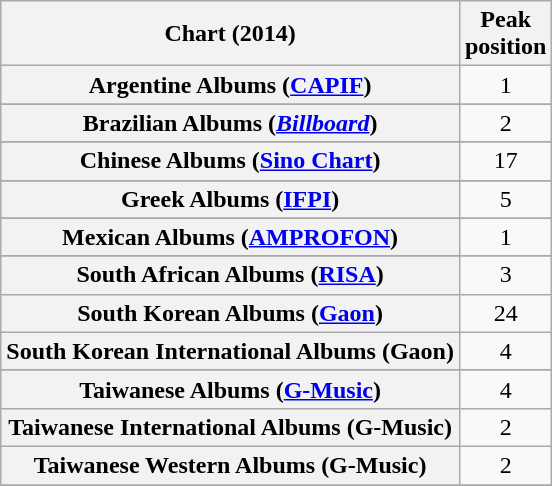<table class="wikitable sortable plainrowheaders" style="text-align:center;">
<tr>
<th scope="col">Chart (2014)</th>
<th scope="col">Peak<br>position</th>
</tr>
<tr>
<th scope="row">Argentine Albums (<a href='#'>CAPIF</a>)</th>
<td>1</td>
</tr>
<tr>
</tr>
<tr>
</tr>
<tr>
</tr>
<tr>
</tr>
<tr>
<th scope="row">Brazilian Albums (<em><a href='#'>Billboard</a></em>)</th>
<td>2</td>
</tr>
<tr>
</tr>
<tr>
<th scope="row">Chinese Albums (<a href='#'>Sino Chart</a>)</th>
<td>17</td>
</tr>
<tr>
</tr>
<tr>
</tr>
<tr>
</tr>
<tr>
</tr>
<tr>
</tr>
<tr>
</tr>
<tr>
<th scope="row">Greek Albums (<a href='#'>IFPI</a>)</th>
<td>5</td>
</tr>
<tr>
</tr>
<tr>
</tr>
<tr>
</tr>
<tr>
</tr>
<tr>
<th scope="row">Mexican Albums (<a href='#'>AMPROFON</a>)</th>
<td>1</td>
</tr>
<tr>
</tr>
<tr>
</tr>
<tr>
</tr>
<tr>
</tr>
<tr>
</tr>
<tr>
<th scope="row">South African Albums (<a href='#'>RISA</a>)</th>
<td>3</td>
</tr>
<tr>
<th scope="row">South Korean Albums (<a href='#'>Gaon</a>)</th>
<td>24</td>
</tr>
<tr>
<th scope="row">South Korean International Albums (Gaon)</th>
<td>4</td>
</tr>
<tr>
</tr>
<tr>
</tr>
<tr>
</tr>
<tr>
<th scope="row">Taiwanese Albums (<a href='#'>G-Music</a>)</th>
<td>4</td>
</tr>
<tr>
<th scope="row">Taiwanese International Albums (G-Music)</th>
<td>2</td>
</tr>
<tr>
<th scope="row">Taiwanese Western Albums (G-Music)</th>
<td>2</td>
</tr>
<tr>
</tr>
<tr>
</tr>
</table>
